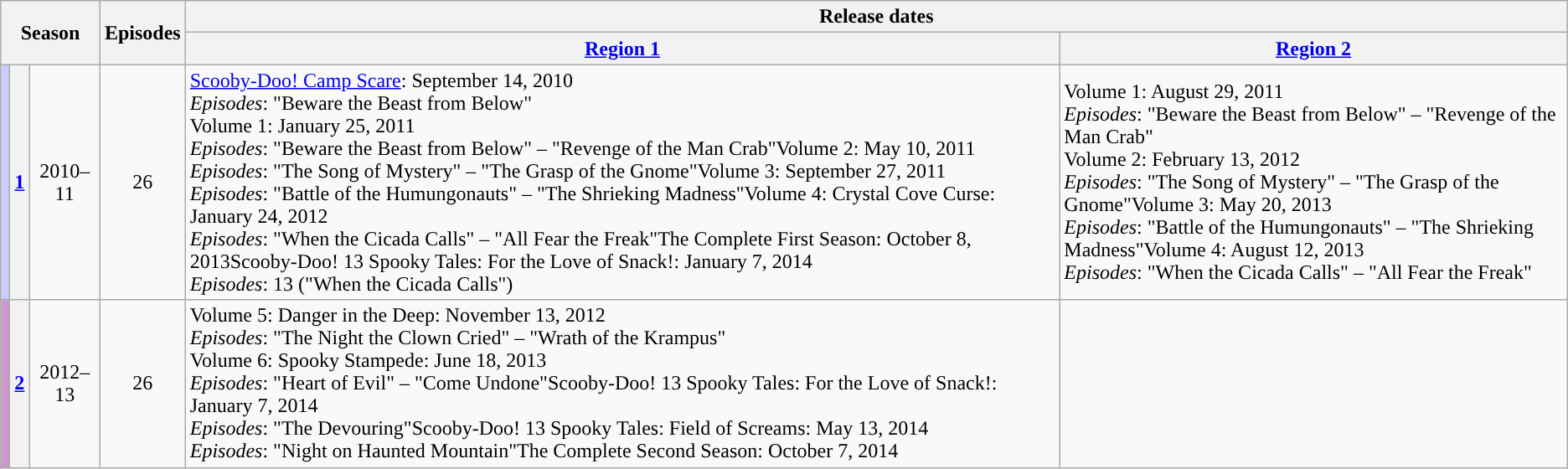<table class="wikitable">
<tr>
<th colspan=3 rowspan=2>Season</th>
<th rowspan=2>Episodes</th>
<th colspan=2>Release dates</th>
</tr>
<tr>
<th><a href='#'>Region 1</a></th>
<th><a href='#'>Region 2</a></th>
</tr>
<tr>
<th style="background:#ccf"></th>
<th><a href='#'>1</a></th>
<td style="text-align: center">2010–11</td>
<td style="text-align: center">26</td>
<td><a href='#'>Scooby-Doo! Camp Scare</a>: September 14, 2010<br><em>Episodes</em>: "Beware the Beast from Below"<br>Volume 1: January 25, 2011<br><em>Episodes</em>: "Beware the Beast from Below" – "Revenge of the Man Crab"Volume 2: May 10, 2011<br><em>Episodes</em>: "The Song of Mystery" – "The Grasp of the Gnome"Volume 3: September 27, 2011<br><em>Episodes</em>: "Battle of the Humungonauts" – "The Shrieking Madness"Volume 4: Crystal Cove Curse: January 24, 2012<br><em>Episodes</em>: "When the Cicada Calls" – "All Fear the Freak"The Complete First Season: October 8, 2013Scooby-Doo! 13 Spooky Tales: For the Love of Snack!: January 7, 2014<br><em>Episodes</em>: 13 ("When the Cicada Calls")</td>
<td>Volume 1: August 29, 2011<br><em>Episodes</em>: "Beware the Beast from Below" – "Revenge of the Man Crab"<br>Volume 2: February 13, 2012<br><em>Episodes</em>: "The Song of Mystery" – "The Grasp of the Gnome"Volume 3: May 20, 2013<br><em>Episodes</em>: "Battle of the Humungonauts" – "The Shrieking Madness"Volume 4: August 12, 2013<br><em>Episodes</em>: "When the Cicada Calls" – "All Fear the Freak"</td>
</tr>
<tr>
<th style="background:#c9c"></th>
<th><a href='#'>2</a></th>
<td style="text-align: center">2012–13</td>
<td style="text-align: center">26</td>
<td>Volume 5: Danger in the Deep: November 13, 2012<br><em>Episodes</em>: "The Night the Clown Cried" – "Wrath of the Krampus"<br>Volume 6: Spooky Stampede: June 18, 2013<br><em>Episodes</em>: "Heart of Evil" – "Come Undone"Scooby-Doo! 13 Spooky Tales: For the Love of Snack!: January 7, 2014<br><em>Episodes</em>: "The Devouring"Scooby-Doo! 13 Spooky Tales: Field of Screams: May 13, 2014<br><em>Episodes</em>: "Night on Haunted Mountain"The Complete Second Season: October 7, 2014</td>
<td></td>
</tr>
</table>
